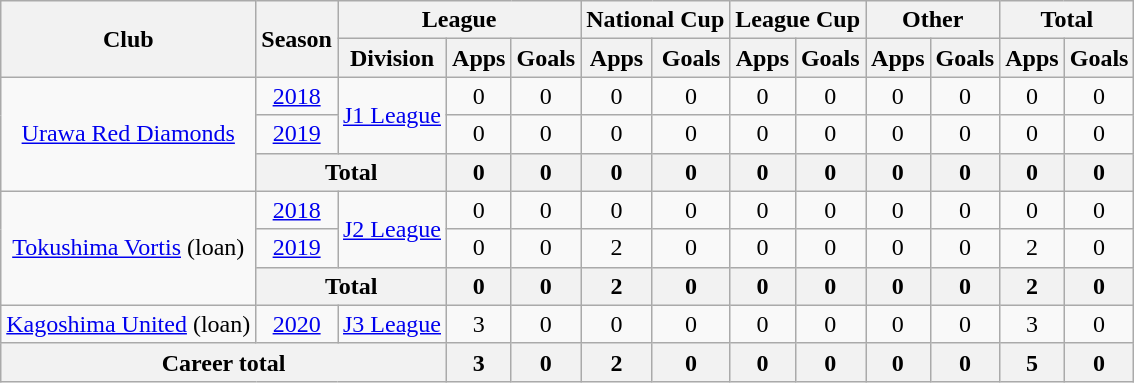<table class="wikitable" style="text-align: center">
<tr>
<th rowspan="2">Club</th>
<th rowspan="2">Season</th>
<th colspan="3">League</th>
<th colspan="2">National Cup</th>
<th colspan="2">League Cup</th>
<th colspan="2">Other</th>
<th colspan="2">Total</th>
</tr>
<tr>
<th>Division</th>
<th>Apps</th>
<th>Goals</th>
<th>Apps</th>
<th>Goals</th>
<th>Apps</th>
<th>Goals</th>
<th>Apps</th>
<th>Goals</th>
<th>Apps</th>
<th>Goals</th>
</tr>
<tr>
<td rowspan="3"><a href='#'>Urawa Red Diamonds</a></td>
<td><a href='#'>2018</a></td>
<td rowspan="2"><a href='#'>J1 League</a></td>
<td>0</td>
<td>0</td>
<td>0</td>
<td>0</td>
<td>0</td>
<td>0</td>
<td>0</td>
<td>0</td>
<td>0</td>
<td>0</td>
</tr>
<tr>
<td><a href='#'>2019</a></td>
<td>0</td>
<td>0</td>
<td>0</td>
<td>0</td>
<td>0</td>
<td>0</td>
<td>0</td>
<td>0</td>
<td>0</td>
<td>0</td>
</tr>
<tr>
<th colspan=2>Total</th>
<th>0</th>
<th>0</th>
<th>0</th>
<th>0</th>
<th>0</th>
<th>0</th>
<th>0</th>
<th>0</th>
<th>0</th>
<th>0</th>
</tr>
<tr>
<td rowspan="3"><a href='#'>Tokushima Vortis</a> (loan)</td>
<td><a href='#'>2018</a></td>
<td rowspan="2"><a href='#'>J2 League</a></td>
<td>0</td>
<td>0</td>
<td>0</td>
<td>0</td>
<td>0</td>
<td>0</td>
<td>0</td>
<td>0</td>
<td>0</td>
<td>0</td>
</tr>
<tr>
<td><a href='#'>2019</a></td>
<td>0</td>
<td>0</td>
<td>2</td>
<td>0</td>
<td>0</td>
<td>0</td>
<td>0</td>
<td>0</td>
<td>2</td>
<td>0</td>
</tr>
<tr>
<th colspan=2>Total</th>
<th>0</th>
<th>0</th>
<th>2</th>
<th>0</th>
<th>0</th>
<th>0</th>
<th>0</th>
<th>0</th>
<th>2</th>
<th>0</th>
</tr>
<tr>
<td><a href='#'>Kagoshima United</a> (loan)</td>
<td><a href='#'>2020</a></td>
<td><a href='#'>J3 League</a></td>
<td>3</td>
<td>0</td>
<td>0</td>
<td>0</td>
<td>0</td>
<td>0</td>
<td>0</td>
<td>0</td>
<td>3</td>
<td>0</td>
</tr>
<tr>
<th colspan=3>Career total</th>
<th>3</th>
<th>0</th>
<th>2</th>
<th>0</th>
<th>0</th>
<th>0</th>
<th>0</th>
<th>0</th>
<th>5</th>
<th>0</th>
</tr>
</table>
